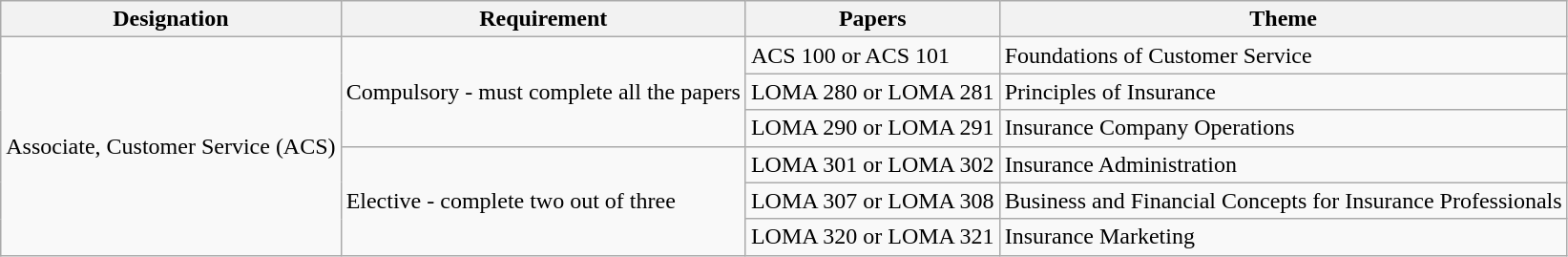<table class="wikitable">
<tr>
<th>Designation</th>
<th>Requirement</th>
<th>Papers</th>
<th>Theme</th>
</tr>
<tr>
<td rowspan="6">Associate, Customer Service (ACS)</td>
<td rowspan="3">Compulsory - must complete all the papers</td>
<td>ACS 100 or ACS 101</td>
<td>Foundations of Customer Service</td>
</tr>
<tr>
<td>LOMA 280 or LOMA 281</td>
<td>Principles of Insurance</td>
</tr>
<tr>
<td>LOMA 290 or LOMA 291</td>
<td>Insurance Company Operations</td>
</tr>
<tr>
<td rowspan="3">Elective - complete two out of three</td>
<td>LOMA 301 or LOMA 302</td>
<td>Insurance Administration</td>
</tr>
<tr>
<td>LOMA 307 or LOMA 308</td>
<td>Business and Financial Concepts for Insurance Professionals</td>
</tr>
<tr>
<td>LOMA 320 or LOMA 321</td>
<td>Insurance Marketing</td>
</tr>
</table>
